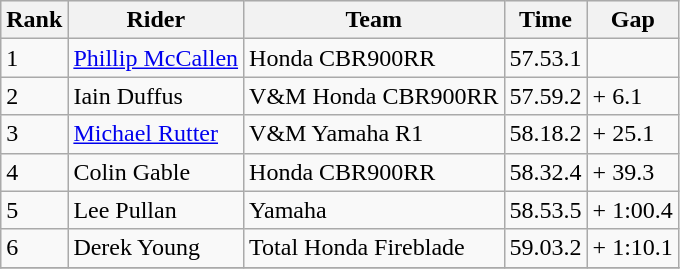<table class="wikitable">
<tr style="background:#efefef;">
<th>Rank</th>
<th>Rider</th>
<th>Team</th>
<th>Time</th>
<th>Gap</th>
</tr>
<tr>
<td>1</td>
<td> <a href='#'>Phillip McCallen</a></td>
<td>Honda CBR900RR</td>
<td>57.53.1</td>
<td></td>
</tr>
<tr>
<td>2</td>
<td> Iain Duffus</td>
<td>V&M Honda CBR900RR</td>
<td>57.59.2</td>
<td>+ 6.1</td>
</tr>
<tr>
<td>3</td>
<td> <a href='#'>Michael Rutter</a></td>
<td>V&M Yamaha R1</td>
<td>58.18.2</td>
<td>+ 25.1</td>
</tr>
<tr>
<td>4</td>
<td> Colin Gable</td>
<td>Honda CBR900RR</td>
<td>58.32.4</td>
<td>+ 39.3</td>
</tr>
<tr>
<td>5</td>
<td> Lee Pullan</td>
<td>Yamaha</td>
<td>58.53.5</td>
<td>+ 1:00.4</td>
</tr>
<tr>
<td>6</td>
<td> Derek Young</td>
<td>Total Honda Fireblade</td>
<td>59.03.2</td>
<td>+ 1:10.1</td>
</tr>
<tr>
</tr>
</table>
